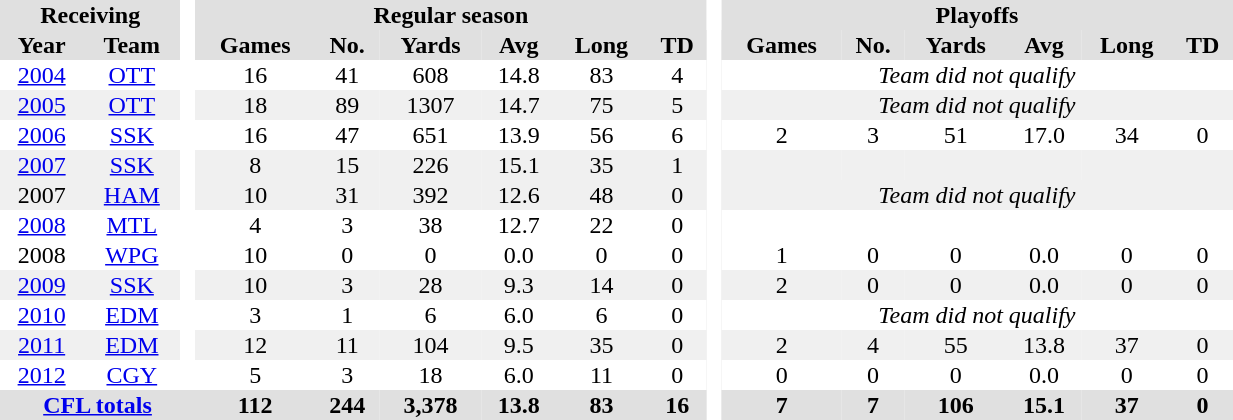<table BORDER="0" CELLPADDING="1" CELLSPACING="0" width="65%" style="text-align:center">
<tr bgcolor="#e0e0e0">
<th colspan="2">Receiving</th>
<th rowspan="99" bgcolor="#ffffff"> </th>
<th colspan="6">Regular season</th>
<th rowspan="99" bgcolor="#ffffff"> </th>
<th colspan="6">Playoffs</th>
</tr>
<tr bgcolor="#e0e0e0">
<th>Year</th>
<th>Team</th>
<th>Games</th>
<th>No.</th>
<th>Yards</th>
<th>Avg</th>
<th>Long</th>
<th>TD</th>
<th>Games</th>
<th>No.</th>
<th>Yards</th>
<th>Avg</th>
<th>Long</th>
<th>TD</th>
</tr>
<tr ALIGN="center">
<td><a href='#'>2004</a></td>
<td><a href='#'>OTT</a></td>
<td>16</td>
<td>41</td>
<td>608</td>
<td>14.8</td>
<td>83</td>
<td>4</td>
<td colspan="6"><em>Team did not qualify</em></td>
</tr>
<tr ALIGN="center" bgcolor="#f0f0f0">
<td><a href='#'>2005</a></td>
<td><a href='#'>OTT</a></td>
<td>18</td>
<td>89</td>
<td>1307</td>
<td>14.7</td>
<td>75</td>
<td>5</td>
<td colspan="6"><em>Team did not qualify</em></td>
</tr>
<tr ALIGN="center">
<td><a href='#'>2006</a></td>
<td><a href='#'>SSK</a></td>
<td>16</td>
<td>47</td>
<td>651</td>
<td>13.9</td>
<td>56</td>
<td>6</td>
<td>2</td>
<td>3</td>
<td>51</td>
<td>17.0</td>
<td>34</td>
<td>0</td>
</tr>
<tr ALIGN="center" bgcolor="#f0f0f0">
<td><a href='#'>2007</a></td>
<td><a href='#'>SSK</a></td>
<td>8</td>
<td>15</td>
<td>226</td>
<td>15.1</td>
<td>35</td>
<td>1</td>
<td></td>
<td></td>
<td></td>
<td></td>
<td></td>
<td></td>
</tr>
<tr ALIGN="center" bgcolor="#f0f0f0">
<td>2007</td>
<td><a href='#'>HAM</a></td>
<td>10</td>
<td>31</td>
<td>392</td>
<td>12.6</td>
<td>48</td>
<td>0</td>
<td colspan="6"><em>Team did not qualify</em></td>
</tr>
<tr ALIGN="center">
<td><a href='#'>2008</a></td>
<td><a href='#'>MTL</a></td>
<td>4</td>
<td>3</td>
<td>38</td>
<td>12.7</td>
<td>22</td>
<td>0</td>
<td></td>
<td></td>
<td></td>
<td></td>
<td></td>
<td></td>
</tr>
<tr ALIGN="center">
<td>2008</td>
<td><a href='#'>WPG</a></td>
<td>10</td>
<td>0</td>
<td>0</td>
<td>0.0</td>
<td>0</td>
<td>0</td>
<td>1</td>
<td>0</td>
<td>0</td>
<td>0.0</td>
<td>0</td>
<td>0</td>
</tr>
<tr ALIGN="center" bgcolor="#f0f0f0">
<td><a href='#'>2009</a></td>
<td><a href='#'>SSK</a></td>
<td>10</td>
<td>3</td>
<td>28</td>
<td>9.3</td>
<td>14</td>
<td>0</td>
<td>2</td>
<td>0</td>
<td>0</td>
<td>0.0</td>
<td>0</td>
<td>0</td>
</tr>
<tr ALIGN="center">
<td><a href='#'>2010</a></td>
<td><a href='#'>EDM</a></td>
<td>3</td>
<td>1</td>
<td>6</td>
<td>6.0</td>
<td>6</td>
<td>0</td>
<td colspan="6"><em>Team did not qualify</em></td>
</tr>
<tr ALIGN="center" bgcolor="#f0f0f0">
<td><a href='#'>2011</a></td>
<td><a href='#'>EDM</a></td>
<td>12</td>
<td>11</td>
<td>104</td>
<td>9.5</td>
<td>35</td>
<td>0</td>
<td>2</td>
<td>4</td>
<td>55</td>
<td>13.8</td>
<td>37</td>
<td>0</td>
</tr>
<tr ALIGN="center">
<td><a href='#'>2012</a></td>
<td><a href='#'>CGY</a></td>
<td>5</td>
<td>3</td>
<td>18</td>
<td>6.0</td>
<td>11</td>
<td>0</td>
<td>0</td>
<td>0</td>
<td>0</td>
<td>0.0</td>
<td>0</td>
<td>0</td>
</tr>
<tr bgcolor="#e0e0e0">
<th colspan="3"><a href='#'>CFL totals</a></th>
<th>112</th>
<th>244</th>
<th>3,378</th>
<th>13.8</th>
<th>83</th>
<th>16</th>
<th>7</th>
<th>7</th>
<th>106</th>
<th>15.1</th>
<th>37</th>
<th>0</th>
</tr>
</table>
